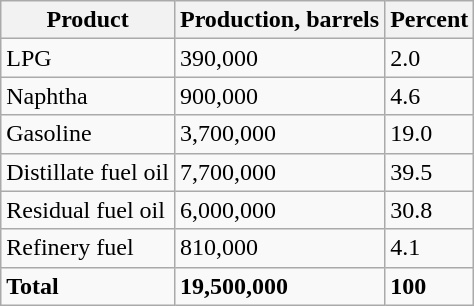<table class="wikitable">
<tr>
<th>Product</th>
<th>Production, barrels</th>
<th>Percent</th>
</tr>
<tr>
<td>LPG</td>
<td>390,000</td>
<td>2.0</td>
</tr>
<tr>
<td>Naphtha</td>
<td>900,000</td>
<td>4.6</td>
</tr>
<tr>
<td>Gasoline</td>
<td>3,700,000</td>
<td>19.0</td>
</tr>
<tr>
<td>Distillate fuel oil</td>
<td>7,700,000</td>
<td>39.5</td>
</tr>
<tr>
<td>Residual fuel oil</td>
<td>6,000,000</td>
<td>30.8</td>
</tr>
<tr>
<td>Refinery fuel</td>
<td>810,000</td>
<td>4.1</td>
</tr>
<tr>
<td><strong>Total</strong></td>
<td><strong>19,500,000</strong></td>
<td><strong>100</strong></td>
</tr>
</table>
